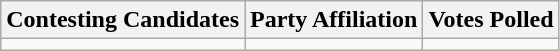<table class="wikitable sortable">
<tr>
<th>Contesting Candidates</th>
<th>Party Affiliation</th>
<th>Votes Polled</th>
</tr>
<tr>
<td></td>
<td></td>
<td></td>
</tr>
</table>
